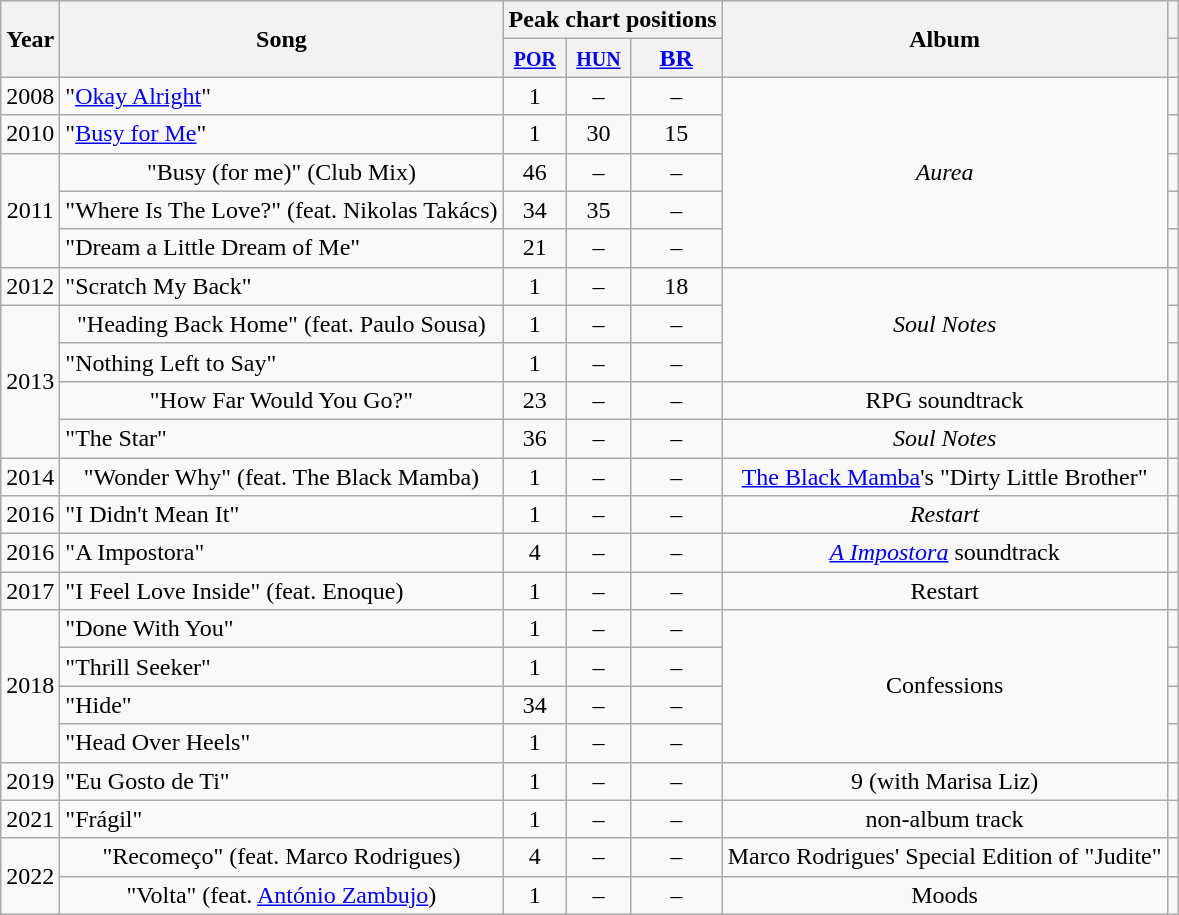<table class="wikitable" style="text-align:center;">
<tr>
<th rowspan="2">Year</th>
<th rowspan="2">Song</th>
<th colspan="3">Peak chart positions</th>
<th rowspan="2">Album</th>
<th></th>
</tr>
<tr>
<th width="35"><small> <a href='#'>POR</a></small></th>
<th width="35"><small> <a href='#'>HUN</a></small></th>
<th><a href='#'>BR</a></th>
<th></th>
</tr>
<tr>
<td>2008</td>
<td align="left">"<a href='#'>Okay Alright</a>"</td>
<td style="text-align:center;">1</td>
<td style="text-align:center;">–</td>
<td>–</td>
<td rowspan="5" style="text-align:center;"><em>Aurea</em></td>
<td></td>
</tr>
<tr>
<td>2010</td>
<td align="left">"<a href='#'>Busy for Me</a>"</td>
<td style="text-align:center;">1</td>
<td style="text-align:center;">30</td>
<td>15</td>
<td></td>
</tr>
<tr>
<td rowspan="3">2011</td>
<td>"Busy (for me)" (Club Mix)</td>
<td>46</td>
<td>–</td>
<td>–</td>
<td></td>
</tr>
<tr>
<td>"Where Is The Love?" (feat. Nikolas Takács)</td>
<td>34</td>
<td>35</td>
<td>–</td>
<td></td>
</tr>
<tr>
<td align="left">"Dream a Little Dream of Me"</td>
<td style="text-align:center;">21</td>
<td>–</td>
<td>–</td>
<td></td>
</tr>
<tr>
<td>2012</td>
<td align="left">"Scratch My Back"</td>
<td style="text-align:center;">1</td>
<td style="text-align:center;">–</td>
<td>18</td>
<td rowspan="3" style="text-align:center;"><em>Soul Notes</em></td>
<td></td>
</tr>
<tr>
<td rowspan="4">2013</td>
<td>"Heading Back Home" (feat. Paulo Sousa)</td>
<td>1</td>
<td>–</td>
<td>–</td>
<td></td>
</tr>
<tr>
<td align="left">"Nothing Left to Say"</td>
<td style="text-align:center;">1</td>
<td style="text-align:center;">–</td>
<td>–</td>
<td></td>
</tr>
<tr>
<td>"How Far Would You Go?"</td>
<td>23</td>
<td>–</td>
<td>–</td>
<td>RPG soundtrack</td>
<td></td>
</tr>
<tr>
<td align="left">"The Star"</td>
<td>36</td>
<td>–</td>
<td>–</td>
<td><em>Soul Notes</em></td>
<td></td>
</tr>
<tr>
<td>2014</td>
<td>"Wonder Why" (feat. The Black Mamba)</td>
<td>1</td>
<td>–</td>
<td>–</td>
<td><a href='#'>The Black Mamba</a>'s "Dirty Little Brother"</td>
<td></td>
</tr>
<tr>
<td>2016</td>
<td align="left">"I Didn't Mean It"</td>
<td style="text-align:center;">1</td>
<td style="text-align:center;">–</td>
<td>–</td>
<td rowspan="1" style="text-align:center;"><em>Restart</em></td>
<td></td>
</tr>
<tr>
<td>2016</td>
<td align="left">"A Impostora"</td>
<td style="text-align:center;">4</td>
<td style="text-align:center;">–</td>
<td>–</td>
<td rowspan="1" style="text-align:center;"><em><a href='#'>A Impostora</a></em> soundtrack</td>
<td></td>
</tr>
<tr>
<td>2017</td>
<td align="left">"I Feel Love Inside" (feat. Enoque)</td>
<td>1</td>
<td>–</td>
<td>–</td>
<td>Restart</td>
<td></td>
</tr>
<tr>
<td rowspan="4">2018</td>
<td align="left">"Done With You"</td>
<td>1</td>
<td>–</td>
<td>–</td>
<td rowspan="4">Confessions</td>
<td></td>
</tr>
<tr>
<td align="left">"Thrill Seeker"</td>
<td>1</td>
<td>–</td>
<td>–</td>
<td></td>
</tr>
<tr>
<td align="left">"Hide"</td>
<td>34</td>
<td>–</td>
<td>–</td>
<td></td>
</tr>
<tr>
<td align="left">"Head Over Heels"</td>
<td>1</td>
<td>–</td>
<td>–</td>
<td></td>
</tr>
<tr>
<td>2019</td>
<td align="left">"Eu Gosto de Ti"</td>
<td>1</td>
<td>–</td>
<td>–</td>
<td>9 (with Marisa Liz)</td>
<td></td>
</tr>
<tr>
<td>2021</td>
<td align="left">"Frágil"</td>
<td>1</td>
<td>–</td>
<td>–</td>
<td>non-album track</td>
<td></td>
</tr>
<tr>
<td rowspan="2">2022</td>
<td>"Recomeço" (feat. Marco Rodrigues)</td>
<td>4</td>
<td>–</td>
<td>–</td>
<td>Marco Rodrigues' Special Edition of "Judite"</td>
<td></td>
</tr>
<tr>
<td>"Volta" (feat. <a href='#'>António Zambujo</a>)</td>
<td>1</td>
<td>–</td>
<td>–</td>
<td>Moods</td>
<td></td>
</tr>
</table>
